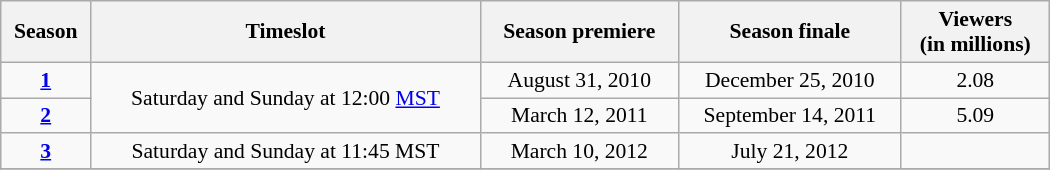<table class="wikitable" style="font-size:90%; text-align:center;" width="700px">
<tr>
<th>Season</th>
<th>Timeslot</th>
<th>Season premiere</th>
<th>Season finale</th>
<th>Viewers<br>(in millions)</th>
</tr>
<tr>
<td><strong><a href='#'>1</a></strong></td>
<td rowspan="2" align="center">Saturday and Sunday at 12:00 <a href='#'>MST</a></td>
<td>August 31, 2010</td>
<td>December 25, 2010</td>
<td style="text-align:center">2.08</td>
</tr>
<tr>
<td><strong><a href='#'>2</a></strong></td>
<td>March 12, 2011</td>
<td>September 14, 2011</td>
<td>5.09</td>
</tr>
<tr>
<td><strong><a href='#'>3</a></strong></td>
<td rowspan="1" align="center">Saturday and Sunday at 11:45 MST</td>
<td>March 10, 2012</td>
<td>July 21, 2012</td>
<td><abbr></abbr></td>
</tr>
<tr>
</tr>
</table>
